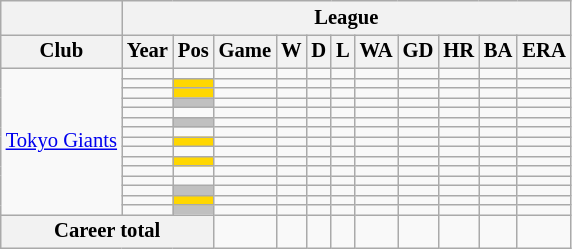<table class="wikitable" style="text-align:center;font-size:86%;">
<tr>
<th></th>
<th colspan="11">League</th>
</tr>
<tr>
<th>Club</th>
<th>Year</th>
<th>Pos</th>
<th>Game</th>
<th>W</th>
<th>D</th>
<th>L</th>
<th>WA</th>
<th>GD</th>
<th>HR</th>
<th>BA</th>
<th>ERA</th>
</tr>
<tr>
<td rowspan="15"><a href='#'>Tokyo Giants</a></td>
<td></td>
<td></td>
<td></td>
<td></td>
<td></td>
<td></td>
<td></td>
<td></td>
<td></td>
<td></td>
<td></td>
</tr>
<tr>
<td></td>
<td bgcolor="gold"></td>
<td></td>
<td></td>
<td></td>
<td></td>
<td></td>
<td></td>
<td></td>
<td></td>
<td></td>
</tr>
<tr>
<td></td>
<td bgcolor="gold"></td>
<td></td>
<td></td>
<td></td>
<td></td>
<td></td>
<td></td>
<td></td>
<td></td>
<td></td>
</tr>
<tr>
<td></td>
<td bgcolor="silver"></td>
<td></td>
<td></td>
<td></td>
<td></td>
<td></td>
<td></td>
<td></td>
<td></td>
<td></td>
</tr>
<tr>
<td></td>
<td></td>
<td></td>
<td></td>
<td></td>
<td></td>
<td></td>
<td></td>
<td></td>
<td></td>
<td></td>
</tr>
<tr>
<td></td>
<td bgcolor="silver"></td>
<td></td>
<td></td>
<td></td>
<td></td>
<td></td>
<td></td>
<td></td>
<td></td>
<td></td>
</tr>
<tr>
<td></td>
<td></td>
<td></td>
<td></td>
<td></td>
<td></td>
<td></td>
<td></td>
<td></td>
<td></td>
<td></td>
</tr>
<tr>
<td></td>
<td bgcolor="gold"></td>
<td></td>
<td></td>
<td></td>
<td></td>
<td></td>
<td></td>
<td></td>
<td></td>
<td></td>
</tr>
<tr>
<td></td>
<td></td>
<td></td>
<td></td>
<td></td>
<td></td>
<td></td>
<td></td>
<td></td>
<td></td>
<td></td>
</tr>
<tr>
<td></td>
<td bgcolor="gold"></td>
<td></td>
<td></td>
<td></td>
<td></td>
<td></td>
<td></td>
<td></td>
<td></td>
<td></td>
</tr>
<tr>
<td></td>
<td></td>
<td></td>
<td></td>
<td></td>
<td></td>
<td></td>
<td></td>
<td></td>
<td></td>
<td></td>
</tr>
<tr>
<td></td>
<td></td>
<td></td>
<td></td>
<td></td>
<td></td>
<td></td>
<td></td>
<td></td>
<td></td>
<td></td>
</tr>
<tr>
<td></td>
<td bgcolor="silver"></td>
<td></td>
<td></td>
<td></td>
<td></td>
<td></td>
<td></td>
<td></td>
<td></td>
<td></td>
</tr>
<tr>
<td></td>
<td bgcolor="gold"></td>
<td></td>
<td></td>
<td></td>
<td></td>
<td></td>
<td></td>
<td></td>
<td></td>
<td></td>
</tr>
<tr>
<td></td>
<td bgcolor="silver"></td>
<td></td>
<td></td>
<td></td>
<td></td>
<td></td>
<td></td>
<td></td>
<td></td>
<td></td>
</tr>
<tr>
<th colspan="3">Career total</th>
<td></td>
<td></td>
<td></td>
<td></td>
<td></td>
<td></td>
<td></td>
<td></td>
<td></td>
</tr>
</table>
